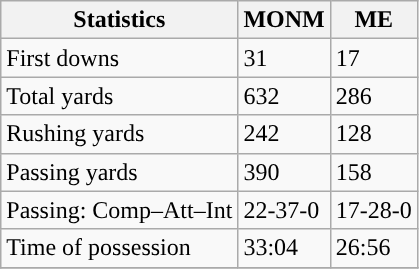<table class="wikitable" style="float: left;">
<tr>
<th>Statistics</th>
<th>MONM</th>
<th>ME</th>
</tr>
<tr>
<td>First downs</td>
<td>31</td>
<td>17</td>
</tr>
<tr>
<td>Total yards</td>
<td>632</td>
<td>286</td>
</tr>
<tr>
<td>Rushing yards</td>
<td>242</td>
<td>128</td>
</tr>
<tr>
<td>Passing yards</td>
<td>390</td>
<td>158</td>
</tr>
<tr>
<td>Passing: Comp–Att–Int</td>
<td>22-37-0</td>
<td>17-28-0</td>
</tr>
<tr>
<td>Time of possession</td>
<td>33:04</td>
<td>26:56</td>
</tr>
<tr>
</tr>
</table>
